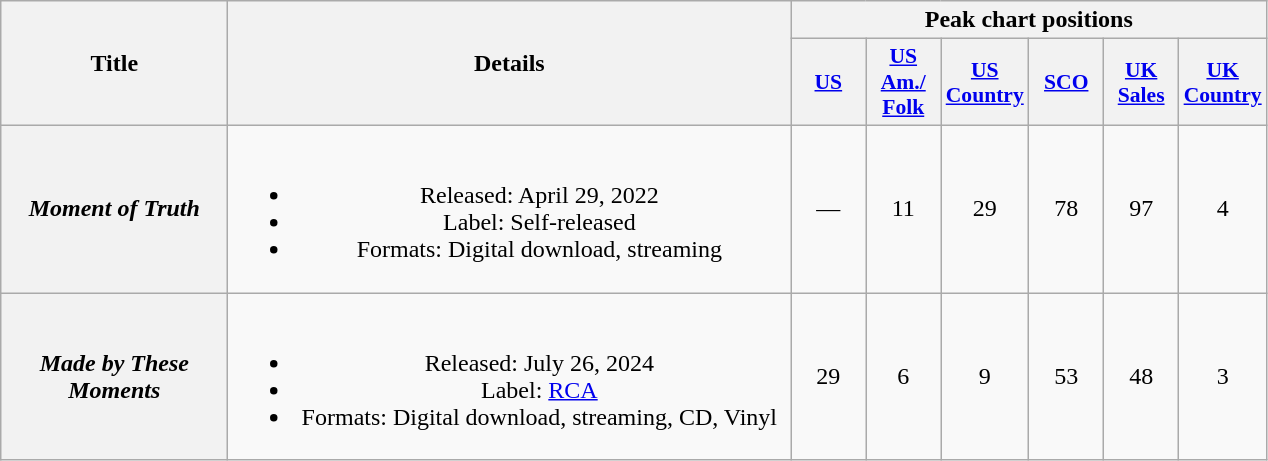<table class="wikitable plainrowheaders" style="text-align:center;">
<tr>
<th scope="col" rowspan="2" style="width:9em;">Title</th>
<th scope="col" rowspan="2" style="width:23em;">Details</th>
<th scope="col" colspan="6">Peak chart positions</th>
</tr>
<tr>
<th scope="col" style="width:3em;font-size:90%;"><a href='#'>US</a><br></th>
<th scope="col" style="width:3em;font-size:90%;"><a href='#'>US<br>Am./<br>Folk</a><br></th>
<th scope="col" style="width:3em;font-size:90%;"><a href='#'>US<br>Country</a><br></th>
<th scope="col" style="width:3em;font-size:90%;"><a href='#'>SCO</a><br></th>
<th scope="col" style="width:3em;font-size:90%;"><a href='#'>UK<br>Sales</a><br></th>
<th scope="col" style="width:3em;font-size:90%;"><a href='#'>UK<br>Country</a><br></th>
</tr>
<tr>
<th scope="row"><em>Moment of Truth</em></th>
<td><br><ul><li>Released: April 29, 2022</li><li>Label: Self-released</li><li>Formats: Digital download, streaming</li></ul></td>
<td>—</td>
<td>11</td>
<td>29</td>
<td>78</td>
<td>97</td>
<td>4</td>
</tr>
<tr>
<th scope="row"><em>Made by These Moments</em></th>
<td><br><ul><li>Released: July 26, 2024</li><li>Label: <a href='#'>RCA</a></li><li>Formats: Digital download, streaming, CD, Vinyl</li></ul></td>
<td>29</td>
<td>6</td>
<td>9</td>
<td>53</td>
<td>48</td>
<td>3</td>
</tr>
</table>
